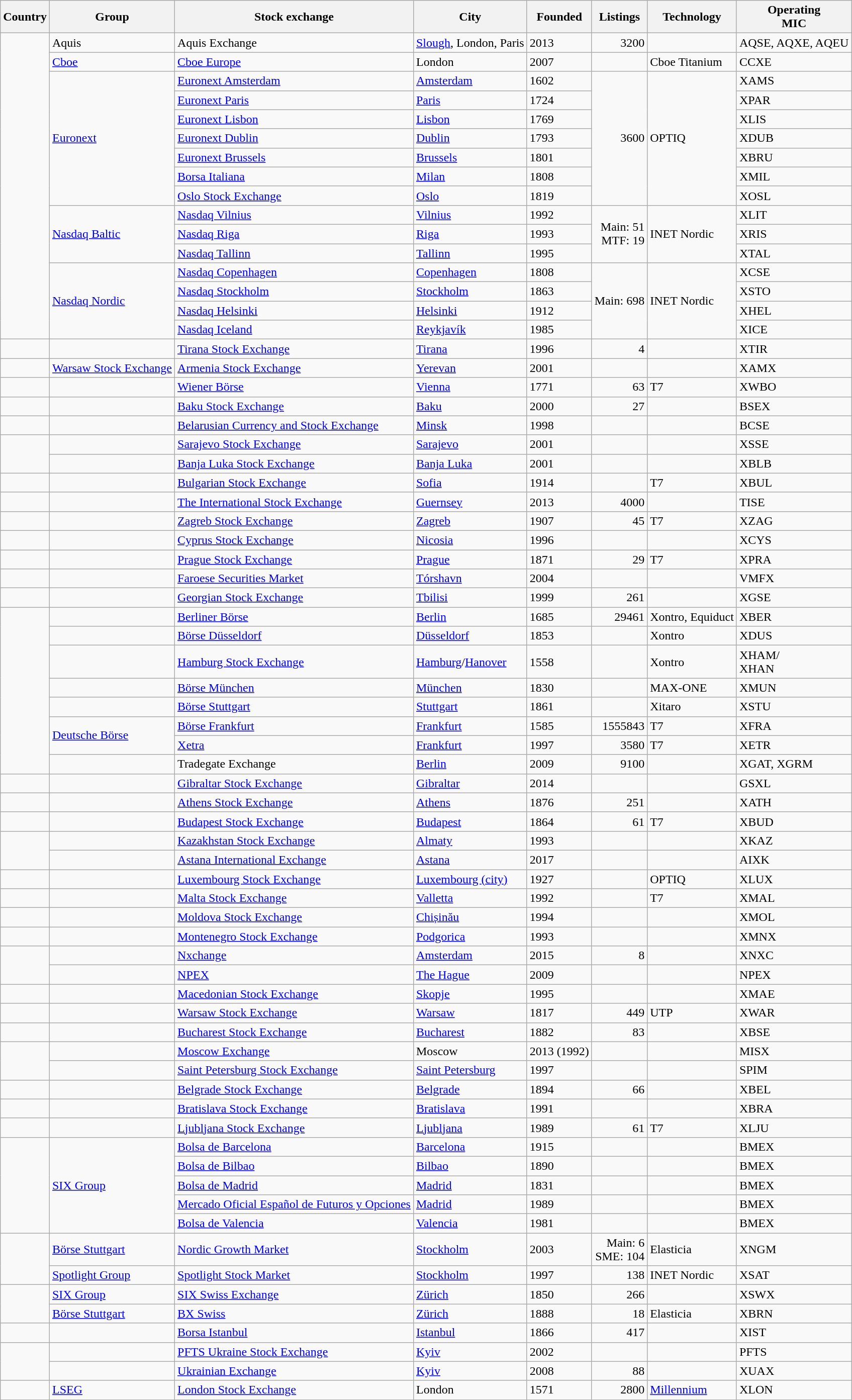<table class="wikitable sortable static-row-numbers static-row-header-text" id="exchanges_table">
<tr>
<th>Country</th>
<th>Group</th>
<th>Stock exchange</th>
<th>City</th>
<th>Founded</th>
<th>Listings</th>
<th>Technology</th>
<th>Operating<br>MIC</th>
</tr>
<tr>
<td rowspan="16"></td>
<td>Aquis</td>
<td>Aquis Exchange</td>
<td><a href='#'>Slough</a>, London, Paris</td>
<td>2013</td>
<td align="right">3200</td>
<td></td>
<td>AQSE, AQXE, AQEU</td>
</tr>
<tr>
<td><a href='#'>Cboe</a></td>
<td><a href='#'>Cboe Europe</a></td>
<td>London</td>
<td>2007</td>
<td align="right"></td>
<td>Cboe Titanium</td>
<td>CCXE</td>
</tr>
<tr>
<td rowspan="7"><a href='#'>Euronext</a></td>
<td><a href='#'>Euronext Amsterdam</a></td>
<td><a href='#'>Amsterdam</a></td>
<td>1602</td>
<td rowspan="7" align="right">3600</td>
<td rowspan="7">OPTIQ</td>
<td>XAMS</td>
</tr>
<tr>
<td><a href='#'>Euronext Paris</a></td>
<td><a href='#'>Paris</a></td>
<td>1724</td>
<td>XPAR</td>
</tr>
<tr>
<td><a href='#'>Euronext Lisbon</a></td>
<td><a href='#'>Lisbon</a></td>
<td>1769</td>
<td>XLIS</td>
</tr>
<tr>
<td><a href='#'>Euronext Dublin</a></td>
<td><a href='#'>Dublin</a></td>
<td>1793</td>
<td>XDUB</td>
</tr>
<tr>
<td><a href='#'>Euronext Brussels</a></td>
<td><a href='#'>Brussels</a></td>
<td>1801</td>
<td>XBRU</td>
</tr>
<tr>
<td><a href='#'>Borsa Italiana</a></td>
<td><a href='#'>Milan</a></td>
<td>1808</td>
<td>XMIL</td>
</tr>
<tr>
<td><a href='#'>Oslo Stock Exchange</a></td>
<td><a href='#'>Oslo</a></td>
<td>1819</td>
<td>XOSL</td>
</tr>
<tr>
<td rowspan="3"><a href='#'>Nasdaq Baltic</a></td>
<td><a href='#'>Nasdaq Vilnius</a></td>
<td><a href='#'>Vilnius</a></td>
<td>1992</td>
<td rowspan="3" align="right">Main: 51<br>MTF: 19</td>
<td rowspan="3">INET Nordic</td>
<td>XLIT</td>
</tr>
<tr>
<td><a href='#'>Nasdaq Riga</a></td>
<td><a href='#'>Riga</a></td>
<td>1993</td>
<td>XRIS</td>
</tr>
<tr>
<td><a href='#'>Nasdaq Tallinn</a></td>
<td><a href='#'>Tallinn</a></td>
<td>1995</td>
<td>XTAL</td>
</tr>
<tr>
<td rowspan="4"><a href='#'>Nasdaq Nordic</a></td>
<td><a href='#'>Nasdaq Copenhagen</a></td>
<td><a href='#'>Copenhagen</a></td>
<td>1808</td>
<td rowspan="4" align="right">Main: 698<br></td>
<td rowspan="4">INET Nordic</td>
<td>XCSE</td>
</tr>
<tr>
<td><a href='#'>Nasdaq Stockholm</a></td>
<td><a href='#'>Stockholm</a></td>
<td>1863</td>
<td>XSTO</td>
</tr>
<tr>
<td><a href='#'>Nasdaq Helsinki</a></td>
<td><a href='#'>Helsinki</a></td>
<td>1912</td>
<td>XHEL</td>
</tr>
<tr>
<td><a href='#'>Nasdaq Iceland</a></td>
<td><a href='#'>Reykjavík</a></td>
<td>1985</td>
<td>XICE</td>
</tr>
<tr>
<td></td>
<td></td>
<td><a href='#'>Tirana Stock Exchange</a></td>
<td><a href='#'>Tirana</a></td>
<td>1996</td>
<td align="right">4</td>
<td></td>
<td>XTIR</td>
</tr>
<tr>
<td></td>
<td><a href='#'>Warsaw Stock Exchange</a></td>
<td><a href='#'>Armenia Stock Exchange</a></td>
<td><a href='#'>Yerevan</a></td>
<td>2001</td>
<td align="right"></td>
<td></td>
<td>XAMX</td>
</tr>
<tr>
<td></td>
<td></td>
<td><a href='#'>Wiener Börse</a></td>
<td><a href='#'>Vienna</a></td>
<td>1771</td>
<td align="right">63</td>
<td>T7</td>
<td>XWBO</td>
</tr>
<tr>
<td></td>
<td></td>
<td><a href='#'>Baku Stock Exchange</a></td>
<td><a href='#'>Baku</a></td>
<td>2000</td>
<td align="right">27</td>
<td></td>
<td>BSEX</td>
</tr>
<tr>
<td></td>
<td></td>
<td><a href='#'>Belarusian Currency and Stock Exchange</a></td>
<td><a href='#'>Minsk</a></td>
<td>1998</td>
<td align="right"></td>
<td></td>
<td>BCSE</td>
</tr>
<tr>
<td rowspan="2"></td>
<td></td>
<td><a href='#'>Sarajevo Stock Exchange</a></td>
<td><a href='#'>Sarajevo</a></td>
<td>2001</td>
<td align="right"></td>
<td></td>
<td>XSSE</td>
</tr>
<tr>
<td></td>
<td><a href='#'>Banja Luka Stock Exchange</a></td>
<td><a href='#'>Banja Luka</a></td>
<td>2001</td>
<td align="right"></td>
<td></td>
<td>XBLB</td>
</tr>
<tr>
<td></td>
<td></td>
<td><a href='#'>Bulgarian Stock Exchange</a></td>
<td><a href='#'>Sofia</a></td>
<td>1914</td>
<td align="right"></td>
<td>T7</td>
<td>XBUL</td>
</tr>
<tr>
<td></td>
<td></td>
<td><a href='#'>The International Stock Exchange</a></td>
<td><a href='#'>Guernsey</a></td>
<td>2013</td>
<td align="right">4000</td>
<td></td>
<td>TISE</td>
</tr>
<tr>
<td></td>
<td></td>
<td><a href='#'>Zagreb Stock Exchange</a></td>
<td><a href='#'>Zagreb</a></td>
<td>1907</td>
<td align="right">45</td>
<td>T7</td>
<td>XZAG</td>
</tr>
<tr>
<td></td>
<td></td>
<td><a href='#'>Cyprus Stock Exchange</a></td>
<td><a href='#'>Nicosia</a></td>
<td>1996</td>
<td align="right"></td>
<td></td>
<td>XCYS</td>
</tr>
<tr>
<td></td>
<td></td>
<td><a href='#'>Prague Stock Exchange</a></td>
<td><a href='#'>Prague</a></td>
<td>1871</td>
<td align="right">29</td>
<td>T7</td>
<td>XPRA</td>
</tr>
<tr>
<td></td>
<td></td>
<td><a href='#'>Faroese Securities Market</a></td>
<td><a href='#'>Tórshavn</a></td>
<td>2004</td>
<td align="right"></td>
<td></td>
<td>VMFX</td>
</tr>
<tr>
<td></td>
<td></td>
<td><a href='#'>Georgian Stock Exchange</a></td>
<td><a href='#'>Tbilisi</a></td>
<td>1999</td>
<td align="right">261</td>
<td></td>
<td>XGSE</td>
</tr>
<tr>
<td rowspan="8"></td>
<td></td>
<td><a href='#'>Berliner Börse</a></td>
<td><a href='#'>Berlin</a></td>
<td>1685</td>
<td align="right">29461</td>
<td>Xontro, Equiduct</td>
<td>XBER</td>
</tr>
<tr>
<td></td>
<td><a href='#'>Börse Düsseldorf</a></td>
<td><a href='#'>Düsseldorf</a></td>
<td>1853</td>
<td></td>
<td>Xontro</td>
<td>XDUS</td>
</tr>
<tr>
<td></td>
<td><a href='#'>Hamburg Stock Exchange</a></td>
<td><a href='#'>Hamburg</a>/<a href='#'>Hanover</a></td>
<td>1558</td>
<td align="right"></td>
<td>Xontro</td>
<td>XHAM/<br>XHAN</td>
</tr>
<tr>
<td></td>
<td><a href='#'>Börse München</a></td>
<td><a href='#'>München</a></td>
<td>1830</td>
<td align="right"></td>
<td>MAX-ONE</td>
<td>XMUN</td>
</tr>
<tr>
<td></td>
<td><a href='#'>Börse Stuttgart</a></td>
<td><a href='#'>Stuttgart</a></td>
<td>1861</td>
<td align="right"></td>
<td>Xitaro</td>
<td>XSTU</td>
</tr>
<tr>
<td rowspan="2"><a href='#'>Deutsche Börse</a></td>
<td><a href='#'>Börse Frankfurt</a></td>
<td><a href='#'>Frankfurt</a></td>
<td>1585</td>
<td align="right">1555843</td>
<td>T7</td>
<td>XFRA</td>
</tr>
<tr>
<td><a href='#'>Xetra</a></td>
<td><a href='#'>Frankfurt</a></td>
<td>1997</td>
<td align="right">3580</td>
<td>T7</td>
<td>XETR</td>
</tr>
<tr>
<td></td>
<td>Tradegate Exchange</td>
<td><a href='#'>Berlin</a></td>
<td>2009</td>
<td align="right">9100</td>
<td></td>
<td>XGAT, XGRM</td>
</tr>
<tr>
<td></td>
<td></td>
<td><a href='#'>Gibraltar Stock Exchange</a></td>
<td><a href='#'>Gibraltar</a></td>
<td>2014</td>
<td align="right"></td>
<td></td>
<td>GSXL</td>
</tr>
<tr>
<td></td>
<td></td>
<td><a href='#'>Athens Stock Exchange</a></td>
<td><a href='#'>Athens</a></td>
<td>1876</td>
<td align="right">251</td>
<td></td>
<td>XATH</td>
</tr>
<tr>
<td></td>
<td></td>
<td><a href='#'>Budapest Stock Exchange</a></td>
<td><a href='#'>Budapest</a></td>
<td>1864</td>
<td align="right">61</td>
<td>T7</td>
<td>XBUD</td>
</tr>
<tr>
<td rowspan="2"></td>
<td></td>
<td><a href='#'>Kazakhstan Stock Exchange</a></td>
<td><a href='#'>Almaty</a></td>
<td>1993</td>
<td align="right"></td>
<td></td>
<td>XKAZ</td>
</tr>
<tr>
<td></td>
<td><a href='#'>Astana International Exchange</a></td>
<td><a href='#'>Astana</a></td>
<td>2017</td>
<td align="right"></td>
<td></td>
<td>AIXK</td>
</tr>
<tr>
<td></td>
<td></td>
<td><a href='#'>Luxembourg Stock Exchange</a></td>
<td><a href='#'>Luxembourg (city)</a></td>
<td>1927</td>
<td align="right"></td>
<td>OPTIQ</td>
<td>XLUX</td>
</tr>
<tr>
<td></td>
<td></td>
<td><a href='#'>Malta Stock Exchange</a></td>
<td><a href='#'>Valletta</a></td>
<td>1992</td>
<td align="right"></td>
<td>T7</td>
<td>XMAL</td>
</tr>
<tr>
<td></td>
<td></td>
<td><a href='#'>Moldova Stock Exchange</a></td>
<td><a href='#'>Chișinău</a></td>
<td>1994</td>
<td align="right"></td>
<td></td>
<td>XMOL</td>
</tr>
<tr>
<td></td>
<td></td>
<td><a href='#'>Montenegro Stock Exchange</a></td>
<td><a href='#'>Podgorica</a></td>
<td>1993</td>
<td align="right"></td>
<td></td>
<td>XMNX</td>
</tr>
<tr>
<td rowspan="2"></td>
<td></td>
<td><a href='#'>Nxchange</a></td>
<td><a href='#'>Amsterdam</a></td>
<td>2015</td>
<td align="right">8</td>
<td></td>
<td>XNXC</td>
</tr>
<tr>
<td></td>
<td><a href='#'>NPEX</a></td>
<td><a href='#'>The Hague</a></td>
<td>2009</td>
<td></td>
<td></td>
<td>NPEX</td>
</tr>
<tr>
<td></td>
<td></td>
<td><a href='#'>Macedonian Stock Exchange</a></td>
<td><a href='#'>Skopje</a></td>
<td>1995</td>
<td align="right"></td>
<td></td>
<td>XMAE</td>
</tr>
<tr>
<td></td>
<td></td>
<td><a href='#'>Warsaw Stock Exchange</a></td>
<td><a href='#'>Warsaw</a></td>
<td>1817</td>
<td align="right">449</td>
<td>UTP</td>
<td>XWAR</td>
</tr>
<tr>
<td></td>
<td></td>
<td><a href='#'>Bucharest Stock Exchange</a></td>
<td><a href='#'>Bucharest</a></td>
<td>1882</td>
<td align="right">83</td>
<td></td>
<td>XBSE</td>
</tr>
<tr>
<td rowspan="2"></td>
<td></td>
<td><a href='#'>Moscow Exchange</a></td>
<td>Moscow</td>
<td>2013 (1992)</td>
<td align="right"></td>
<td></td>
<td>MISX</td>
</tr>
<tr>
<td></td>
<td><a href='#'>Saint Petersburg Stock Exchange</a></td>
<td><a href='#'>Saint Petersburg</a></td>
<td>1997</td>
<td align="right"></td>
<td></td>
<td>SPIM</td>
</tr>
<tr>
<td></td>
<td></td>
<td><a href='#'>Belgrade Stock Exchange</a></td>
<td><a href='#'>Belgrade</a></td>
<td>1894</td>
<td align="right">66</td>
<td></td>
<td>XBEL</td>
</tr>
<tr>
<td></td>
<td></td>
<td><a href='#'>Bratislava Stock Exchange</a></td>
<td><a href='#'>Bratislava</a></td>
<td>1991</td>
<td align="right"></td>
<td></td>
<td>XBRA</td>
</tr>
<tr>
<td></td>
<td></td>
<td><a href='#'>Ljubljana Stock Exchange</a></td>
<td><a href='#'>Ljubljana</a></td>
<td>1989</td>
<td align="right">61</td>
<td>T7</td>
<td>XLJU</td>
</tr>
<tr>
<td rowspan="5"></td>
<td rowspan="5"><a href='#'>SIX Group</a></td>
<td><a href='#'>Bolsa de Barcelona</a></td>
<td><a href='#'>Barcelona</a></td>
<td>1915</td>
<td align="right"></td>
<td></td>
<td>BMEX</td>
</tr>
<tr>
<td><a href='#'>Bolsa de Bilbao</a></td>
<td><a href='#'>Bilbao</a></td>
<td>1890</td>
<td align="right"></td>
<td></td>
<td>BMEX</td>
</tr>
<tr>
<td><a href='#'>Bolsa de Madrid</a></td>
<td><a href='#'>Madrid</a></td>
<td>1831</td>
<td align="right"></td>
<td></td>
<td>BMEX</td>
</tr>
<tr>
<td><a href='#'>Mercado Oficial Español de Futuros y Opciones</a></td>
<td><a href='#'>Madrid</a></td>
<td>1989</td>
<td align="right"></td>
<td></td>
<td>BMEX</td>
</tr>
<tr>
<td><a href='#'>Bolsa de Valencia</a></td>
<td><a href='#'>Valencia</a></td>
<td>1981</td>
<td align="right"></td>
<td></td>
<td>BMEX</td>
</tr>
<tr>
<td rowspan="2"></td>
<td><a href='#'>Börse Stuttgart</a></td>
<td><a href='#'>Nordic Growth Market</a></td>
<td><a href='#'>Stockholm</a></td>
<td>2003</td>
<td align="right">Main: 6<br>SME: 104</td>
<td>Elasticia</td>
<td>XNGM</td>
</tr>
<tr>
<td><a href='#'>Spotlight Group</a></td>
<td><a href='#'>Spotlight Stock Market</a></td>
<td><a href='#'>Stockholm</a></td>
<td>1997</td>
<td align="right">138</td>
<td>INET Nordic</td>
<td>XSAT</td>
</tr>
<tr>
<td rowspan="2"></td>
<td><a href='#'>SIX Group</a></td>
<td><a href='#'>SIX Swiss Exchange</a></td>
<td><a href='#'>Zürich</a></td>
<td>1850</td>
<td align="right">266</td>
<td></td>
<td>XSWX</td>
</tr>
<tr>
<td><a href='#'>Börse Stuttgart</a></td>
<td><a href='#'>BX Swiss</a></td>
<td><a href='#'>Zürich</a></td>
<td>1888</td>
<td align="right">18</td>
<td>Elasticia</td>
<td>XBRN</td>
</tr>
<tr>
<td></td>
<td></td>
<td><a href='#'>Borsa Istanbul</a></td>
<td><a href='#'>Istanbul</a></td>
<td>1866</td>
<td align="right">417</td>
<td></td>
<td>XIST</td>
</tr>
<tr>
<td rowspan="2"></td>
<td></td>
<td><a href='#'>PFTS Ukraine Stock Exchange</a></td>
<td><a href='#'>Kyiv</a></td>
<td>2002</td>
<td align="right"></td>
<td></td>
<td>PFTS</td>
</tr>
<tr>
<td></td>
<td><a href='#'>Ukrainian Exchange</a></td>
<td><a href='#'>Kyiv</a></td>
<td>2008</td>
<td align="right">88</td>
<td></td>
<td>XUAX</td>
</tr>
<tr>
<td></td>
<td><a href='#'>LSEG</a></td>
<td><a href='#'>London Stock Exchange</a></td>
<td>London</td>
<td>1571</td>
<td align="right">2800</td>
<td><a href='#'>Millennium</a></td>
<td>XLON</td>
</tr>
</table>
